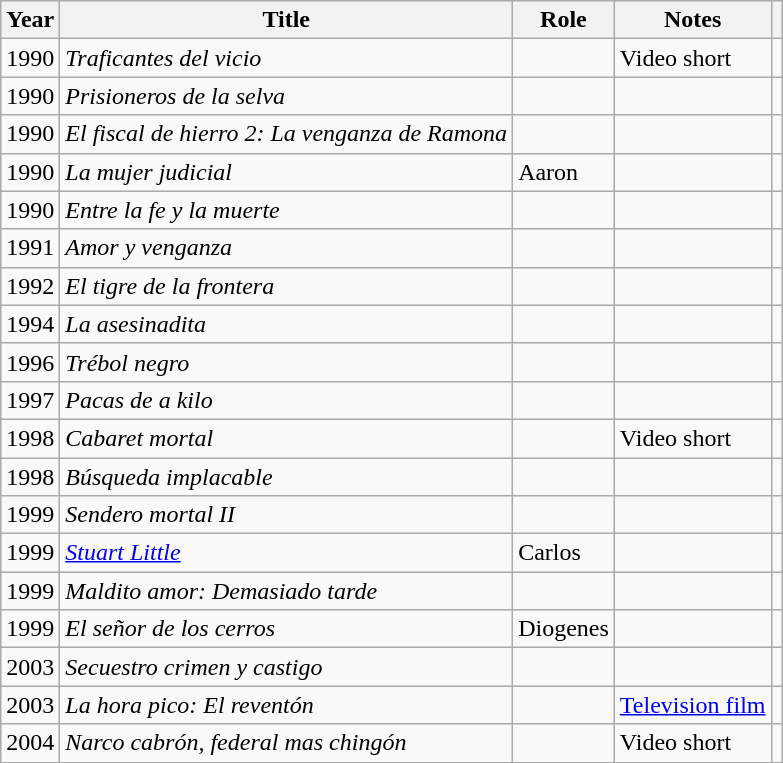<table class="wikitable sortable">
<tr>
<th>Year</th>
<th>Title</th>
<th>Role</th>
<th>Notes</th>
<th></th>
</tr>
<tr>
<td>1990</td>
<td><em>Traficantes del vicio</em></td>
<td></td>
<td>Video short</td>
<td></td>
</tr>
<tr>
<td>1990</td>
<td><em>Prisioneros de la selva</em></td>
<td></td>
<td></td>
<td></td>
</tr>
<tr>
<td>1990</td>
<td><em>El fiscal de hierro 2: La venganza de Ramona</em></td>
<td></td>
<td></td>
<td></td>
</tr>
<tr>
<td>1990</td>
<td><em>La mujer judicial</em></td>
<td>Aaron</td>
<td></td>
<td></td>
</tr>
<tr>
<td>1990</td>
<td><em>Entre la fe y la muerte</em></td>
<td></td>
<td></td>
<td></td>
</tr>
<tr>
<td>1991</td>
<td><em>Amor y venganza</em></td>
<td></td>
<td></td>
<td></td>
</tr>
<tr>
<td>1992</td>
<td><em>El tigre de la frontera</em></td>
<td></td>
<td></td>
<td></td>
</tr>
<tr>
<td>1994</td>
<td><em>La asesinadita</em></td>
<td></td>
<td></td>
<td></td>
</tr>
<tr>
<td>1996</td>
<td><em>Trébol negro</em></td>
<td></td>
<td></td>
<td></td>
</tr>
<tr>
<td>1997</td>
<td><em>Pacas de a kilo</em></td>
<td></td>
<td></td>
<td></td>
</tr>
<tr>
<td>1998</td>
<td><em>Cabaret mortal</em></td>
<td></td>
<td>Video short</td>
<td></td>
</tr>
<tr>
<td>1998</td>
<td><em>Búsqueda implacable</em></td>
<td></td>
<td></td>
<td></td>
</tr>
<tr>
<td>1999</td>
<td><em>Sendero mortal II</em></td>
<td></td>
<td></td>
<td></td>
</tr>
<tr>
<td>1999</td>
<td><em><a href='#'>Stuart Little</a></em></td>
<td>Carlos</td>
<td></td>
<td></td>
</tr>
<tr>
<td>1999</td>
<td><em>Maldito amor: Demasiado tarde </em></td>
<td></td>
<td></td>
<td></td>
</tr>
<tr>
<td>1999</td>
<td><em>El señor de los cerros</em></td>
<td>Diogenes</td>
<td></td>
<td></td>
</tr>
<tr>
<td>2003</td>
<td><em>Secuestro crimen y castigo</em></td>
<td></td>
<td></td>
<td></td>
</tr>
<tr>
<td>2003</td>
<td><em>La hora pico: El reventón</em></td>
<td></td>
<td><a href='#'>Television film</a></td>
<td></td>
</tr>
<tr>
<td>2004</td>
<td><em>Narco cabrón, federal mas chingón</em></td>
<td></td>
<td>Video short</td>
<td></td>
</tr>
<tr>
</tr>
</table>
